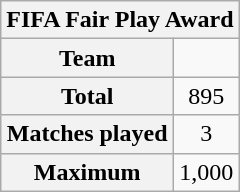<table class="wikitable" style="text-align:center">
<tr>
<th colspan="2">FIFA Fair Play Award</th>
</tr>
<tr>
<th>Team</th>
<td></td>
</tr>
<tr>
<th>Total</th>
<td>895</td>
</tr>
<tr>
<th>Matches played</th>
<td>3</td>
</tr>
<tr>
<th>Maximum</th>
<td>1,000</td>
</tr>
</table>
